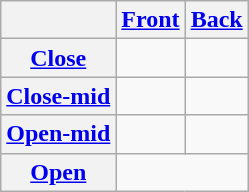<table class="wikitable" style="text-align: center;">
<tr>
<th></th>
<th><a href='#'>Front</a></th>
<th><a href='#'>Back</a></th>
</tr>
<tr>
<th><a href='#'>Close</a></th>
<td> </td>
<td> </td>
</tr>
<tr>
<th><a href='#'>Close-mid</a></th>
<td> </td>
<td> </td>
</tr>
<tr>
<th><a href='#'>Open-mid</a></th>
<td> </td>
<td> </td>
</tr>
<tr>
<th><a href='#'>Open</a></th>
<td colspan="2"> </td>
</tr>
</table>
